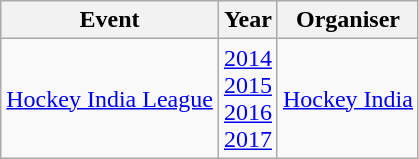<table class="wikitable">
<tr>
<th>Event</th>
<th>Year</th>
<th>Organiser</th>
</tr>
<tr>
<td><a href='#'>Hockey India League</a></td>
<td><a href='#'>2014</a> <br> <a href='#'>2015</a> <br> <a href='#'>2016</a> <br> <a href='#'>2017</a></td>
<td><a href='#'>Hockey India</a></td>
</tr>
</table>
